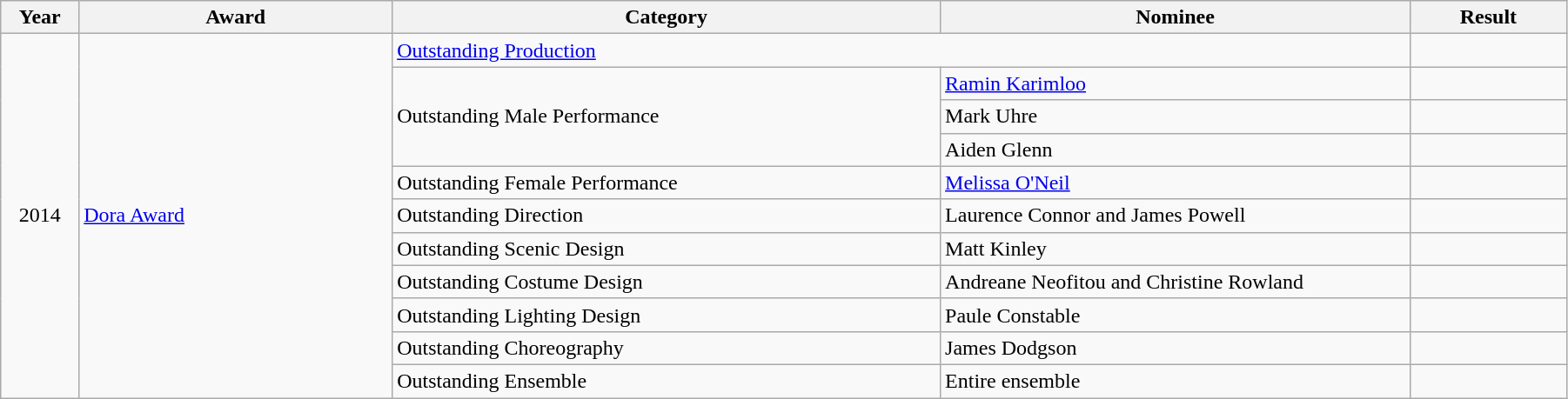<table class="wikitable" style="width:95%;">
<tr>
<th style="width:5%;">Year</th>
<th style="width:20%;">Award</th>
<th style="width:35%;">Category</th>
<th style="width:30%;">Nominee</th>
<th style="width:10%;">Result</th>
</tr>
<tr>
<td rowspan="11" style="text-align:center;">2014</td>
<td rowspan="11"><a href='#'>Dora Award</a></td>
<td colspan="2"><a href='#'>Outstanding Production</a></td>
<td></td>
</tr>
<tr>
<td rowspan="3">Outstanding Male Performance</td>
<td><a href='#'>Ramin Karimloo</a></td>
<td></td>
</tr>
<tr>
<td>Mark Uhre</td>
<td></td>
</tr>
<tr>
<td>Aiden Glenn</td>
<td></td>
</tr>
<tr>
<td>Outstanding Female Performance</td>
<td><a href='#'>Melissa O'Neil</a></td>
<td></td>
</tr>
<tr>
<td>Outstanding Direction</td>
<td>Laurence Connor and James Powell</td>
<td></td>
</tr>
<tr>
<td>Outstanding Scenic Design</td>
<td>Matt Kinley</td>
<td></td>
</tr>
<tr>
<td>Outstanding Costume Design</td>
<td>Andreane Neofitou and Christine Rowland</td>
<td></td>
</tr>
<tr>
<td>Outstanding Lighting Design</td>
<td>Paule Constable</td>
<td></td>
</tr>
<tr>
<td>Outstanding Choreography</td>
<td>James Dodgson</td>
<td></td>
</tr>
<tr>
<td>Outstanding Ensemble</td>
<td>Entire ensemble</td>
<td></td>
</tr>
</table>
